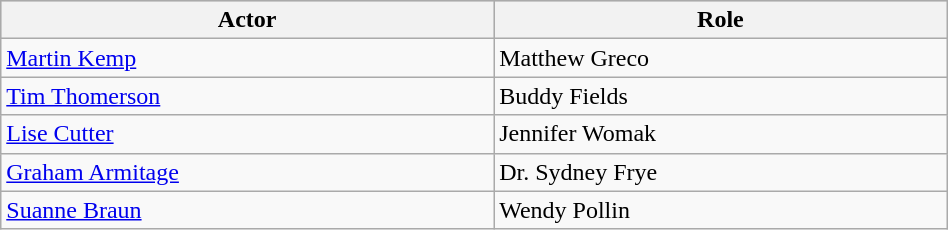<table class="wikitable" width="50%">
<tr bgcolor="#CCCCCC">
<th>Actor</th>
<th>Role</th>
</tr>
<tr>
<td><a href='#'>Martin Kemp</a></td>
<td>Matthew Greco</td>
</tr>
<tr>
<td><a href='#'>Tim Thomerson</a></td>
<td>Buddy Fields</td>
</tr>
<tr>
<td><a href='#'>Lise Cutter</a></td>
<td>Jennifer Womak</td>
</tr>
<tr>
<td><a href='#'>Graham Armitage</a></td>
<td>Dr. Sydney Frye</td>
</tr>
<tr>
<td><a href='#'>Suanne Braun</a></td>
<td>Wendy Pollin</td>
</tr>
</table>
